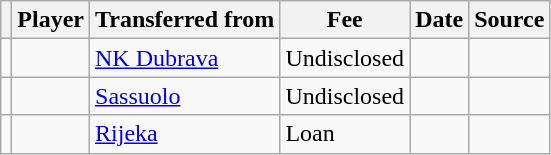<table class="wikitable plainrowheaders sortable">
<tr>
<th></th>
<th scope="col">Player</th>
<th>Transferred from</th>
<th style="width: 65px;">Fee</th>
<th scope="col">Date</th>
<th scope="col">Source</th>
</tr>
<tr>
<td align=center></td>
<td></td>
<td> <a href='#'>NK Dubrava</a></td>
<td>Undisclosed</td>
<td></td>
<td></td>
</tr>
<tr>
<td align=center></td>
<td></td>
<td> <a href='#'>Sassuolo</a></td>
<td>Undisclosed</td>
<td></td>
<td></td>
</tr>
<tr>
<td align=center></td>
<td></td>
<td> <a href='#'>Rijeka</a></td>
<td>Loan</td>
<td></td>
<td></td>
</tr>
</table>
